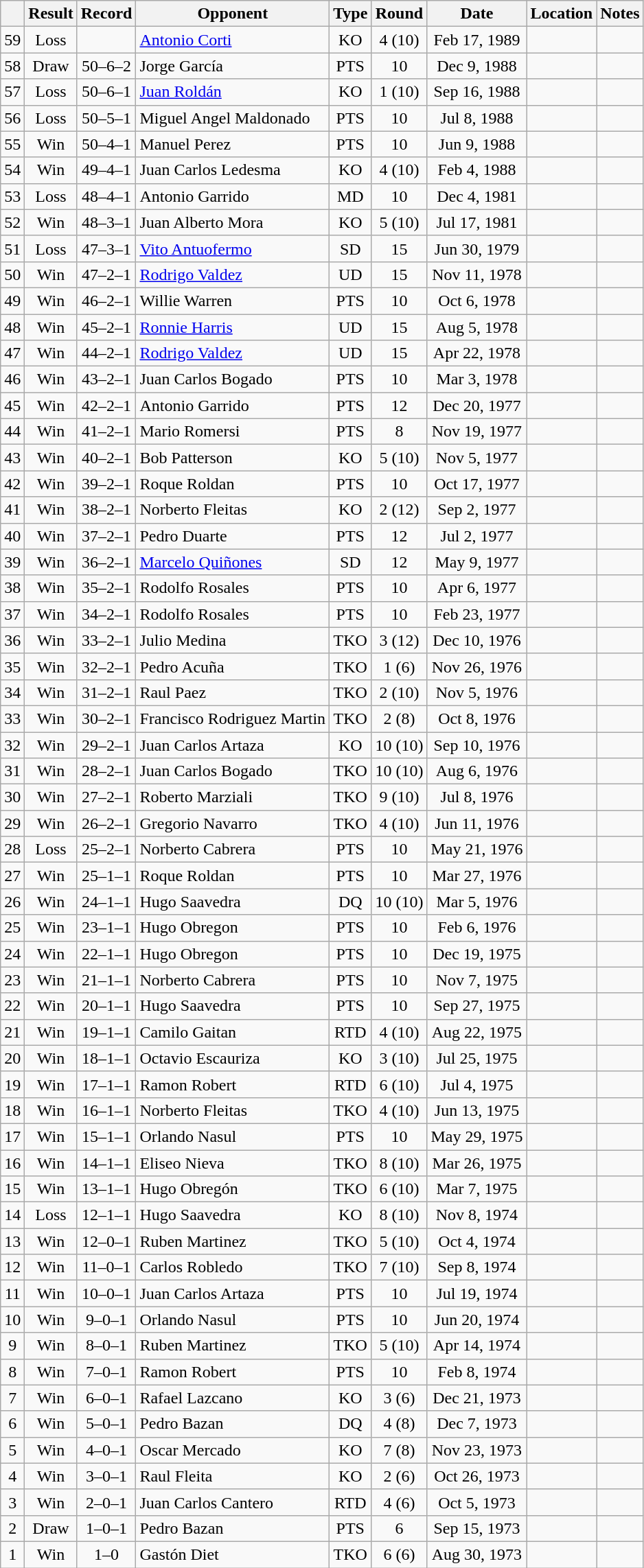<table class="wikitable" style="text-align:center">
<tr>
<th></th>
<th>Result</th>
<th>Record</th>
<th>Opponent</th>
<th>Type</th>
<th>Round</th>
<th>Date</th>
<th>Location</th>
<th>Notes</th>
</tr>
<tr>
<td>59</td>
<td>Loss</td>
<td></td>
<td align=left><a href='#'>Antonio Corti</a></td>
<td>KO</td>
<td>4 (10)</td>
<td>Feb 17, 1989</td>
<td align=left></td>
<td align=left></td>
</tr>
<tr>
<td>58</td>
<td>Draw</td>
<td>50–6–2</td>
<td align=left>Jorge García</td>
<td>PTS</td>
<td>10</td>
<td>Dec 9, 1988</td>
<td align=left></td>
<td align=left></td>
</tr>
<tr>
<td>57</td>
<td>Loss</td>
<td>50–6–1</td>
<td align=left><a href='#'>Juan Roldán</a></td>
<td>KO</td>
<td>1 (10)</td>
<td>Sep 16, 1988</td>
<td align=left></td>
<td align=left></td>
</tr>
<tr>
<td>56</td>
<td>Loss</td>
<td>50–5–1</td>
<td align=left>Miguel Angel Maldonado</td>
<td>PTS</td>
<td>10</td>
<td>Jul 8, 1988</td>
<td align=left></td>
<td align=left></td>
</tr>
<tr>
<td>55</td>
<td>Win</td>
<td>50–4–1</td>
<td align=left>Manuel Perez</td>
<td>PTS</td>
<td>10</td>
<td>Jun 9, 1988</td>
<td align=left></td>
<td align=left></td>
</tr>
<tr>
<td>54</td>
<td>Win</td>
<td>49–4–1</td>
<td align=left>Juan Carlos Ledesma</td>
<td>KO</td>
<td>4 (10)</td>
<td>Feb 4, 1988</td>
<td align=left></td>
<td align=left></td>
</tr>
<tr>
<td>53</td>
<td>Loss</td>
<td>48–4–1</td>
<td align=left>Antonio Garrido</td>
<td>MD</td>
<td>10</td>
<td>Dec 4, 1981</td>
<td align=left></td>
<td align=left></td>
</tr>
<tr>
<td>52</td>
<td>Win</td>
<td>48–3–1</td>
<td align=left>Juan Alberto Mora</td>
<td>KO</td>
<td>5 (10)</td>
<td>Jul 17, 1981</td>
<td align=left></td>
<td align=left></td>
</tr>
<tr>
<td>51</td>
<td>Loss</td>
<td>47–3–1</td>
<td align=left><a href='#'>Vito Antuofermo</a></td>
<td>SD</td>
<td>15</td>
<td>Jun 30, 1979</td>
<td align=left></td>
<td align=left></td>
</tr>
<tr>
<td>50</td>
<td>Win</td>
<td>47–2–1</td>
<td align=left><a href='#'>Rodrigo Valdez</a></td>
<td>UD</td>
<td>15</td>
<td>Nov 11, 1978</td>
<td align=left></td>
<td align=left></td>
</tr>
<tr>
<td>49</td>
<td>Win</td>
<td>46–2–1</td>
<td align=left>Willie Warren</td>
<td>PTS</td>
<td>10</td>
<td>Oct 6, 1978</td>
<td align=left></td>
<td align=left></td>
</tr>
<tr>
<td>48</td>
<td>Win</td>
<td>45–2–1</td>
<td align=left><a href='#'>Ronnie Harris</a></td>
<td>UD</td>
<td>15</td>
<td>Aug 5, 1978</td>
<td align=left></td>
<td align=left></td>
</tr>
<tr>
<td>47</td>
<td>Win</td>
<td>44–2–1</td>
<td align=left><a href='#'>Rodrigo Valdez</a></td>
<td>UD</td>
<td>15</td>
<td>Apr 22, 1978</td>
<td align=left></td>
<td align=left></td>
</tr>
<tr>
<td>46</td>
<td>Win</td>
<td>43–2–1</td>
<td align=left>Juan Carlos Bogado</td>
<td>PTS</td>
<td>10</td>
<td>Mar 3, 1978</td>
<td align=left></td>
<td align=left></td>
</tr>
<tr>
<td>45</td>
<td>Win</td>
<td>42–2–1</td>
<td align=left>Antonio Garrido</td>
<td>PTS</td>
<td>12</td>
<td>Dec 20, 1977</td>
<td align=left></td>
<td align=left></td>
</tr>
<tr>
<td>44</td>
<td>Win</td>
<td>41–2–1</td>
<td align=left>Mario Romersi</td>
<td>PTS</td>
<td>8</td>
<td>Nov 19, 1977</td>
<td align=left></td>
<td align=left></td>
</tr>
<tr>
<td>43</td>
<td>Win</td>
<td>40–2–1</td>
<td align=left>Bob Patterson</td>
<td>KO</td>
<td>5 (10)</td>
<td>Nov 5, 1977</td>
<td align=left></td>
<td align=left></td>
</tr>
<tr>
<td>42</td>
<td>Win</td>
<td>39–2–1</td>
<td align=left>Roque Roldan</td>
<td>PTS</td>
<td>10</td>
<td>Oct 17, 1977</td>
<td align=left></td>
<td align=left></td>
</tr>
<tr>
<td>41</td>
<td>Win</td>
<td>38–2–1</td>
<td align=left>Norberto Fleitas</td>
<td>KO</td>
<td>2 (12)</td>
<td>Sep 2, 1977</td>
<td align=left></td>
<td align=left></td>
</tr>
<tr>
<td>40</td>
<td>Win</td>
<td>37–2–1</td>
<td align=left>Pedro Duarte</td>
<td>PTS</td>
<td>12</td>
<td>Jul 2, 1977</td>
<td align=left></td>
<td align=left></td>
</tr>
<tr>
<td>39</td>
<td>Win</td>
<td>36–2–1</td>
<td align=left><a href='#'>Marcelo Quiñones</a></td>
<td>SD</td>
<td>12</td>
<td>May 9, 1977</td>
<td align=left></td>
<td align=left></td>
</tr>
<tr>
<td>38</td>
<td>Win</td>
<td>35–2–1</td>
<td align=left>Rodolfo Rosales</td>
<td>PTS</td>
<td>10</td>
<td>Apr 6, 1977</td>
<td align=left></td>
<td align=left></td>
</tr>
<tr>
<td>37</td>
<td>Win</td>
<td>34–2–1</td>
<td align=left>Rodolfo Rosales</td>
<td>PTS</td>
<td>10</td>
<td>Feb 23, 1977</td>
<td align=left></td>
<td align=left></td>
</tr>
<tr>
<td>36</td>
<td>Win</td>
<td>33–2–1</td>
<td align=left>Julio Medina</td>
<td>TKO</td>
<td>3 (12)</td>
<td>Dec 10, 1976</td>
<td align=left></td>
<td align=left></td>
</tr>
<tr>
<td>35</td>
<td>Win</td>
<td>32–2–1</td>
<td align=left>Pedro Acuña</td>
<td>TKO</td>
<td>1 (6)</td>
<td>Nov 26, 1976</td>
<td align=left></td>
<td align=left></td>
</tr>
<tr>
<td>34</td>
<td>Win</td>
<td>31–2–1</td>
<td align=left>Raul Paez</td>
<td>TKO</td>
<td>2 (10)</td>
<td>Nov 5, 1976</td>
<td align=left></td>
<td align=left></td>
</tr>
<tr>
<td>33</td>
<td>Win</td>
<td>30–2–1</td>
<td align=left>Francisco Rodriguez Martin</td>
<td>TKO</td>
<td>2 (8)</td>
<td>Oct 8, 1976</td>
<td align=left></td>
<td align=left></td>
</tr>
<tr>
<td>32</td>
<td>Win</td>
<td>29–2–1</td>
<td align=left>Juan Carlos Artaza</td>
<td>KO</td>
<td>10 (10)</td>
<td>Sep 10, 1976</td>
<td align=left></td>
<td align=left></td>
</tr>
<tr>
<td>31</td>
<td>Win</td>
<td>28–2–1</td>
<td align=left>Juan Carlos Bogado</td>
<td>TKO</td>
<td>10 (10)</td>
<td>Aug 6, 1976</td>
<td align=left></td>
<td align=left></td>
</tr>
<tr>
<td>30</td>
<td>Win</td>
<td>27–2–1</td>
<td align=left>Roberto Marziali</td>
<td>TKO</td>
<td>9 (10)</td>
<td>Jul 8, 1976</td>
<td align=left></td>
<td align=left></td>
</tr>
<tr>
<td>29</td>
<td>Win</td>
<td>26–2–1</td>
<td align=left>Gregorio Navarro</td>
<td>TKO</td>
<td>4 (10)</td>
<td>Jun 11, 1976</td>
<td align=left></td>
<td align=left></td>
</tr>
<tr>
<td>28</td>
<td>Loss</td>
<td>25–2–1</td>
<td align=left>Norberto Cabrera</td>
<td>PTS</td>
<td>10</td>
<td>May 21, 1976</td>
<td align=left></td>
<td align=left></td>
</tr>
<tr>
<td>27</td>
<td>Win</td>
<td>25–1–1</td>
<td align=left>Roque Roldan</td>
<td>PTS</td>
<td>10</td>
<td>Mar 27, 1976</td>
<td align=left></td>
<td align=left></td>
</tr>
<tr>
<td>26</td>
<td>Win</td>
<td>24–1–1</td>
<td align=left>Hugo Saavedra</td>
<td>DQ</td>
<td>10 (10)</td>
<td>Mar 5, 1976</td>
<td align=left></td>
<td align=left></td>
</tr>
<tr>
<td>25</td>
<td>Win</td>
<td>23–1–1</td>
<td align=left>Hugo Obregon</td>
<td>PTS</td>
<td>10</td>
<td>Feb 6, 1976</td>
<td align=left></td>
<td align=left></td>
</tr>
<tr>
<td>24</td>
<td>Win</td>
<td>22–1–1</td>
<td align=left>Hugo Obregon</td>
<td>PTS</td>
<td>10</td>
<td>Dec 19, 1975</td>
<td align=left></td>
<td align=left></td>
</tr>
<tr>
<td>23</td>
<td>Win</td>
<td>21–1–1</td>
<td align=left>Norberto Cabrera</td>
<td>PTS</td>
<td>10</td>
<td>Nov 7, 1975</td>
<td align=left></td>
<td align=left></td>
</tr>
<tr>
<td>22</td>
<td>Win</td>
<td>20–1–1</td>
<td align=left>Hugo Saavedra</td>
<td>PTS</td>
<td>10</td>
<td>Sep 27, 1975</td>
<td align=left></td>
<td align=left></td>
</tr>
<tr>
<td>21</td>
<td>Win</td>
<td>19–1–1</td>
<td align=left>Camilo Gaitan</td>
<td>RTD</td>
<td>4 (10)</td>
<td>Aug 22, 1975</td>
<td align=left></td>
<td align=left></td>
</tr>
<tr>
<td>20</td>
<td>Win</td>
<td>18–1–1</td>
<td align=left>Octavio Escauriza</td>
<td>KO</td>
<td>3 (10)</td>
<td>Jul 25, 1975</td>
<td align=left></td>
<td align=left></td>
</tr>
<tr>
<td>19</td>
<td>Win</td>
<td>17–1–1</td>
<td align=left>Ramon Robert</td>
<td>RTD</td>
<td>6 (10)</td>
<td>Jul 4, 1975</td>
<td align=left></td>
<td align=left></td>
</tr>
<tr>
<td>18</td>
<td>Win</td>
<td>16–1–1</td>
<td align=left>Norberto Fleitas</td>
<td>TKO</td>
<td>4 (10)</td>
<td>Jun 13, 1975</td>
<td align=left></td>
<td align=left></td>
</tr>
<tr>
<td>17</td>
<td>Win</td>
<td>15–1–1</td>
<td align=left>Orlando Nasul</td>
<td>PTS</td>
<td>10</td>
<td>May 29, 1975</td>
<td align=left></td>
<td align=left></td>
</tr>
<tr>
<td>16</td>
<td>Win</td>
<td>14–1–1</td>
<td align=left>Eliseo Nieva</td>
<td>TKO</td>
<td>8 (10)</td>
<td>Mar 26, 1975</td>
<td align=left></td>
<td align=left></td>
</tr>
<tr>
<td>15</td>
<td>Win</td>
<td>13–1–1</td>
<td align=left>Hugo Obregón</td>
<td>TKO</td>
<td>6 (10)</td>
<td>Mar 7, 1975</td>
<td align=left></td>
<td align=left></td>
</tr>
<tr>
<td>14</td>
<td>Loss</td>
<td>12–1–1</td>
<td align=left>Hugo Saavedra</td>
<td>KO</td>
<td>8 (10)</td>
<td>Nov 8, 1974</td>
<td align=left></td>
<td align=left></td>
</tr>
<tr>
<td>13</td>
<td>Win</td>
<td>12–0–1</td>
<td align=left>Ruben Martinez</td>
<td>TKO</td>
<td>5 (10)</td>
<td>Oct 4, 1974</td>
<td align=left></td>
<td align=left></td>
</tr>
<tr>
<td>12</td>
<td>Win</td>
<td>11–0–1</td>
<td align=left>Carlos Robledo</td>
<td>TKO</td>
<td>7 (10)</td>
<td>Sep 8, 1974</td>
<td align=left></td>
<td align=left></td>
</tr>
<tr>
<td>11</td>
<td>Win</td>
<td>10–0–1</td>
<td align=left>Juan Carlos Artaza</td>
<td>PTS</td>
<td>10</td>
<td>Jul 19, 1974</td>
<td align=left></td>
<td align=left></td>
</tr>
<tr>
<td>10</td>
<td>Win</td>
<td>9–0–1</td>
<td align=left>Orlando Nasul</td>
<td>PTS</td>
<td>10</td>
<td>Jun 20, 1974</td>
<td align=left></td>
<td align=left></td>
</tr>
<tr>
<td>9</td>
<td>Win</td>
<td>8–0–1</td>
<td align=left>Ruben Martinez</td>
<td>TKO</td>
<td>5 (10)</td>
<td>Apr 14, 1974</td>
<td align=left></td>
<td align=left></td>
</tr>
<tr>
<td>8</td>
<td>Win</td>
<td>7–0–1</td>
<td align=left>Ramon Robert</td>
<td>PTS</td>
<td>10</td>
<td>Feb 8, 1974</td>
<td align=left></td>
<td align=left></td>
</tr>
<tr>
<td>7</td>
<td>Win</td>
<td>6–0–1</td>
<td align=left>Rafael Lazcano</td>
<td>KO</td>
<td>3 (6)</td>
<td>Dec 21, 1973</td>
<td align=left></td>
<td align=left></td>
</tr>
<tr>
<td>6</td>
<td>Win</td>
<td>5–0–1</td>
<td align=left>Pedro Bazan</td>
<td>DQ</td>
<td>4 (8)</td>
<td>Dec 7, 1973</td>
<td align=left></td>
<td align=left></td>
</tr>
<tr>
<td>5</td>
<td>Win</td>
<td>4–0–1</td>
<td align=left>Oscar Mercado</td>
<td>KO</td>
<td>7 (8)</td>
<td>Nov 23, 1973</td>
<td align=left></td>
<td align=left></td>
</tr>
<tr>
<td>4</td>
<td>Win</td>
<td>3–0–1</td>
<td align=left>Raul Fleita</td>
<td>KO</td>
<td>2 (6)</td>
<td>Oct 26, 1973</td>
<td align=left></td>
<td align=left></td>
</tr>
<tr>
<td>3</td>
<td>Win</td>
<td>2–0–1</td>
<td align=left>Juan Carlos Cantero</td>
<td>RTD</td>
<td>4 (6)</td>
<td>Oct 5, 1973</td>
<td align=left></td>
<td align=left></td>
</tr>
<tr>
<td>2</td>
<td>Draw</td>
<td>1–0–1</td>
<td align=left>Pedro Bazan</td>
<td>PTS</td>
<td>6</td>
<td>Sep 15, 1973</td>
<td align=left></td>
<td align=left></td>
</tr>
<tr>
<td>1</td>
<td>Win</td>
<td>1–0</td>
<td align=left>Gastón Diet</td>
<td>TKO</td>
<td>6 (6)</td>
<td>Aug 30, 1973</td>
<td align=left></td>
<td align=left></td>
</tr>
</table>
